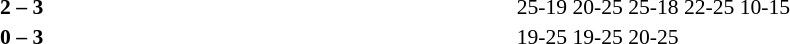<table width=100% cellspacing=1>
<tr>
<th width=20%></th>
<th width=12%></th>
<th width=20%></th>
<th width=33%></th>
<td></td>
</tr>
<tr style=font-size:90%>
<td align=right></td>
<td align=center><strong>2 – 3</strong></td>
<td></td>
<td>25-19 20-25 25-18 22-25 10-15</td>
<td></td>
</tr>
<tr style=font-size:90%>
<td align=right></td>
<td align=center><strong>0 – 3</strong></td>
<td></td>
<td>19-25 19-25 20-25</td>
</tr>
</table>
